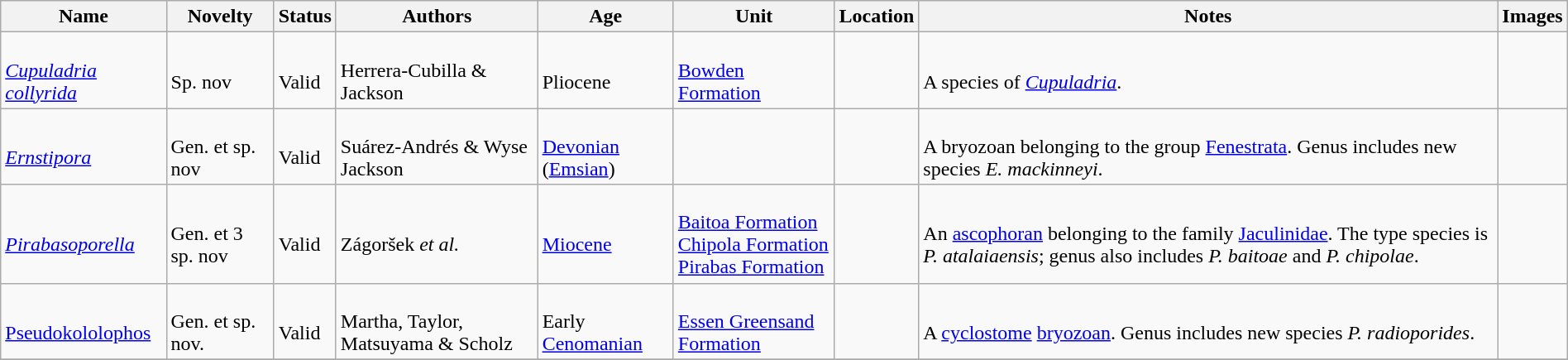<table class="wikitable sortable" align="center" width="100%">
<tr>
<th>Name</th>
<th>Novelty</th>
<th>Status</th>
<th>Authors</th>
<th>Age</th>
<th>Unit</th>
<th>Location</th>
<th>Notes</th>
<th>Images</th>
</tr>
<tr>
<td><br><em><a href='#'>Cupuladria collyrida</a></em></td>
<td><br>Sp. nov</td>
<td><br>Valid</td>
<td><br>Herrera-Cubilla & Jackson</td>
<td><br>Pliocene</td>
<td><br><a href='#'>Bowden Formation</a></td>
<td><br></td>
<td><br>A species of <em><a href='#'>Cupuladria</a></em>.</td>
<td></td>
</tr>
<tr>
<td><br><em><a href='#'>Ernstipora</a></em></td>
<td><br>Gen. et sp. nov</td>
<td><br>Valid</td>
<td><br>Suárez-Andrés & Wyse Jackson</td>
<td><br><a href='#'>Devonian</a> (<a href='#'>Emsian</a>)</td>
<td></td>
<td><br></td>
<td><br>A bryozoan belonging to the group <a href='#'>Fenestrata</a>. Genus includes new species <em>E. mackinneyi</em>.</td>
<td></td>
</tr>
<tr>
<td><br><em><a href='#'>Pirabasoporella</a></em></td>
<td><br>Gen. et 3 sp. nov</td>
<td><br>Valid</td>
<td><br>Zágoršek <em>et al.</em></td>
<td><br><a href='#'>Miocene</a></td>
<td><br><a href='#'>Baitoa Formation</a><br>
<a href='#'>Chipola Formation</a><br>
<a href='#'>Pirabas Formation</a></td>
<td><br><br>
<br>
</td>
<td><br>An <a href='#'>ascophoran</a> belonging to the family <a href='#'>Jaculinidae</a>. The type species is <em>P. atalaiaensis</em>; genus also includes <em>P. baitoae</em> and <em>P. chipolae</em>.</td>
<td></td>
</tr>
<tr>
<td><br><a href='#'>Pseudokololophos</a></td>
<td><br>Gen. et sp. nov.</td>
<td><br>Valid</td>
<td><br>Martha, Taylor, Matsuyama & Scholz</td>
<td><br>Early <a href='#'>Cenomanian</a></td>
<td><br><a href='#'>Essen Greensand Formation</a></td>
<td><br></td>
<td><br>A <a href='#'>cyclostome</a> <a href='#'>bryozoan</a>. Genus includes new species <em>P. radioporides</em>.</td>
<td></td>
</tr>
<tr>
</tr>
</table>
